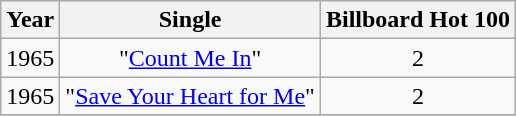<table class="wikitable sortable">
<tr>
<th align="center">Year</th>
<th align="center">Single</th>
<th align="center">Billboard Hot 100</th>
</tr>
<tr>
<td align="center">1965</td>
<td align="center">"<a href='#'>Count Me In</a>"</td>
<td align="center">2</td>
</tr>
<tr>
<td align="center">1965</td>
<td align="center">"<a href='#'>Save Your Heart for Me</a>"</td>
<td align="center">2</td>
</tr>
<tr>
</tr>
</table>
